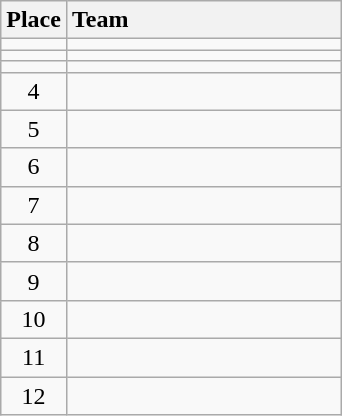<table class="wikitable" style="text-align:center; padding-bottom:0;">
<tr>
<th>Place</th>
<th style="width:11em; text-align:left;">Team</th>
</tr>
<tr>
<td></td>
<td align=left></td>
</tr>
<tr>
<td></td>
<td align=left></td>
</tr>
<tr>
<td></td>
<td align=left></td>
</tr>
<tr>
<td>4</td>
<td align=left></td>
</tr>
<tr>
<td>5</td>
<td align=left></td>
</tr>
<tr>
<td>6</td>
<td align=left></td>
</tr>
<tr>
<td>7</td>
<td align=left></td>
</tr>
<tr>
<td>8</td>
<td align=left></td>
</tr>
<tr>
<td>9</td>
<td align=left></td>
</tr>
<tr>
<td>10</td>
<td align=left></td>
</tr>
<tr>
<td>11</td>
<td align=left></td>
</tr>
<tr>
<td>12</td>
<td align=left></td>
</tr>
</table>
